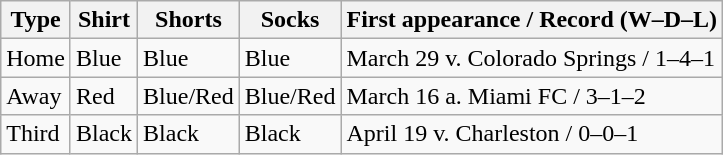<table class="wikitable">
<tr>
<th>Type</th>
<th>Shirt</th>
<th>Shorts</th>
<th>Socks</th>
<th>First appearance / Record (W–D–L)</th>
</tr>
<tr>
<td>Home</td>
<td>Blue</td>
<td>Blue</td>
<td>Blue</td>
<td>March 29 v. Colorado Springs / 1–4–1</td>
</tr>
<tr>
<td>Away</td>
<td>Red</td>
<td>Blue/Red</td>
<td>Blue/Red</td>
<td>March 16 a. Miami FC / 3–1–2</td>
</tr>
<tr>
<td>Third</td>
<td>Black</td>
<td>Black</td>
<td>Black</td>
<td>April 19 v. Charleston / 0–0–1</td>
</tr>
</table>
